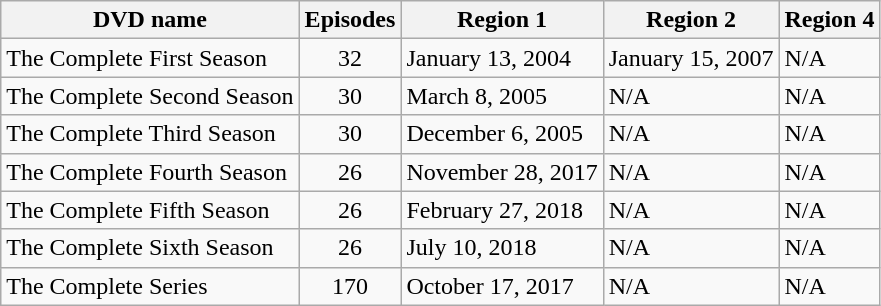<table class="wikitable">
<tr>
<th>DVD name</th>
<th>Episodes</th>
<th>Region 1</th>
<th>Region 2</th>
<th>Region 4</th>
</tr>
<tr>
<td>The Complete First Season</td>
<td align="center">32</td>
<td align="left">January 13, 2004</td>
<td align="left">January 15, 2007</td>
<td align="left">N/A</td>
</tr>
<tr>
<td>The Complete Second Season</td>
<td align="center">30</td>
<td align="left">March 8, 2005</td>
<td align="left">N/A</td>
<td align="left">N/A</td>
</tr>
<tr>
<td>The Complete Third Season</td>
<td align="center">30</td>
<td align="left">December 6, 2005</td>
<td align="left">N/A</td>
<td align="left">N/A</td>
</tr>
<tr>
<td>The Complete Fourth Season</td>
<td align="center">26</td>
<td align="left">November 28, 2017</td>
<td align="left">N/A</td>
<td align="left">N/A</td>
</tr>
<tr>
<td>The Complete Fifth Season</td>
<td align="center">26</td>
<td align="left">February 27, 2018</td>
<td align="left">N/A</td>
<td align="left">N/A</td>
</tr>
<tr>
<td>The Complete Sixth Season</td>
<td align="center">26</td>
<td align="left">July 10, 2018</td>
<td align="left">N/A</td>
<td align="left">N/A</td>
</tr>
<tr>
<td>The Complete Series</td>
<td align="center">170</td>
<td align="left">October 17, 2017</td>
<td align="left">N/A</td>
<td align="left">N/A</td>
</tr>
</table>
